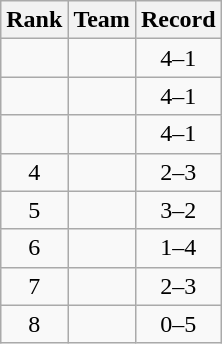<table class=wikitable style="text-align:center">
<tr>
<th>Rank</th>
<th>Team</th>
<th>Record</th>
</tr>
<tr>
<td></td>
<td align=left></td>
<td>4–1</td>
</tr>
<tr>
<td></td>
<td align=left></td>
<td>4–1</td>
</tr>
<tr>
<td></td>
<td align=left></td>
<td>4–1</td>
</tr>
<tr>
<td>4</td>
<td align=left></td>
<td>2–3</td>
</tr>
<tr>
<td>5</td>
<td align=left></td>
<td>3–2</td>
</tr>
<tr>
<td>6</td>
<td align=left></td>
<td>1–4</td>
</tr>
<tr>
<td>7</td>
<td align=left></td>
<td>2–3</td>
</tr>
<tr>
<td>8</td>
<td align=left></td>
<td>0–5</td>
</tr>
</table>
